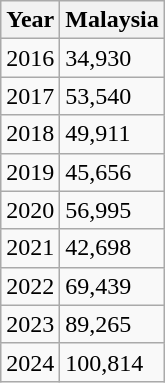<table class="wikitable">
<tr>
<th>Year</th>
<th>Malaysia</th>
</tr>
<tr>
<td>2016</td>
<td>34,930</td>
</tr>
<tr>
<td>2017</td>
<td>53,540</td>
</tr>
<tr>
<td>2018</td>
<td>49,911</td>
</tr>
<tr>
<td>2019</td>
<td>45,656</td>
</tr>
<tr>
<td>2020</td>
<td>56,995</td>
</tr>
<tr>
<td>2021</td>
<td>42,698</td>
</tr>
<tr>
<td>2022</td>
<td>69,439</td>
</tr>
<tr>
<td>2023</td>
<td>89,265</td>
</tr>
<tr>
<td>2024</td>
<td>100,814</td>
</tr>
</table>
